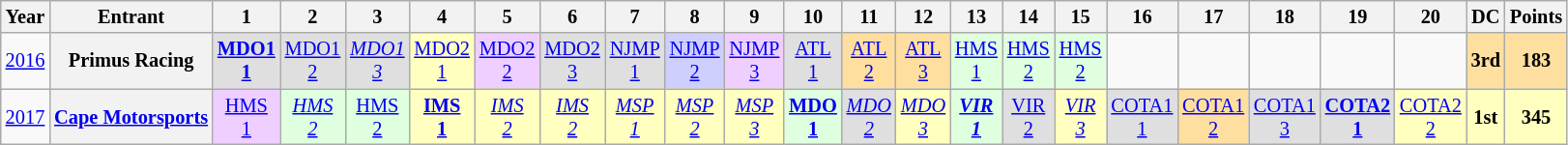<table class="wikitable" style="text-align:center; font-size:85%">
<tr>
<th>Year</th>
<th>Entrant</th>
<th>1</th>
<th>2</th>
<th>3</th>
<th>4</th>
<th>5</th>
<th>6</th>
<th>7</th>
<th>8</th>
<th>9</th>
<th>10</th>
<th>11</th>
<th>12</th>
<th>13</th>
<th>14</th>
<th>15</th>
<th>16</th>
<th>17</th>
<th>18</th>
<th>19</th>
<th>20</th>
<th>DC</th>
<th>Points</th>
</tr>
<tr>
<td><a href='#'>2016</a></td>
<th nowrap>Primus Racing</th>
<td style="background:#DFDFDF;"><strong><a href='#'>MDO1<br>1</a></strong><br></td>
<td style="background:#DFDFDF;"><a href='#'>MDO1<br>2</a><br></td>
<td style="background:#DFDFDF;"><em><a href='#'>MDO1<br>3</a></em><br></td>
<td style="background:#FFFFBF;"><a href='#'>MDO2<br>1</a><br></td>
<td style="background:#EFCFFF;"><a href='#'>MDO2<br>2</a><br></td>
<td style="background:#DFDFDF;"><a href='#'>MDO2<br>3</a><br></td>
<td style="background:#DFDFDF;"><a href='#'>NJMP<br>1</a><br></td>
<td style="background:#CFCFFF;"><a href='#'>NJMP<br>2</a><br></td>
<td style="background:#EFCFFF;"><a href='#'>NJMP<br>3</a><br></td>
<td style="background:#DFDFDF;"><a href='#'>ATL<br>1</a><br></td>
<td style="background:#FFDF9F;"><a href='#'>ATL<br>2</a><br></td>
<td style="background:#FFDF9F;"><a href='#'>ATL<br>3</a><br></td>
<td style="background:#DFFFDF;"><a href='#'>HMS<br>1</a><br></td>
<td style="background:#DFFFDF;"><a href='#'>HMS<br>2</a><br></td>
<td style="background:#DFFFDF;"><a href='#'>HMS<br>2</a><br></td>
<td></td>
<td></td>
<td></td>
<td></td>
<td></td>
<th style="background:#FFDF9F">3rd</th>
<th style="background:#FFDF9F">183</th>
</tr>
<tr>
<td><a href='#'>2017</a></td>
<th nowrap><a href='#'>Cape Motorsports</a></th>
<td style="background:#EFCFFF;"><a href='#'>HMS<br>1</a><br></td>
<td style="background:#DFFFDF;"><em><a href='#'>HMS<br>2</a></em><br></td>
<td style="background:#DFFFDF;"><a href='#'>HMS<br>2</a><br></td>
<td style="background:#FFFFBF;"><strong><a href='#'>IMS<br>1</a></strong><br></td>
<td style="background:#FFFFBF;"><em><a href='#'>IMS<br>2</a></em><br></td>
<td style="background:#FFFFBF;"><em><a href='#'>IMS<br>2</a></em><br></td>
<td style="background:#FFFFBF;"><em><a href='#'>MSP<br>1</a></em><br></td>
<td style="background:#FFFFBF;"><em><a href='#'>MSP<br>2</a></em><br></td>
<td style="background:#FFFFBF;"><em><a href='#'>MSP<br>3</a></em><br></td>
<td style="background:#DFFFDF;"><strong><a href='#'>MDO<br>1</a></strong><br></td>
<td style="background:#DFDFDF;"><em><a href='#'>MDO<br>2</a></em><br></td>
<td style="background:#FFFFBF;"><em><a href='#'>MDO<br>3</a></em><br></td>
<td style="background:#DFFFDF;"><strong><em><a href='#'>VIR<br>1</a></em></strong><br></td>
<td style="background:#DFDFDF;"><a href='#'>VIR<br>2</a><br></td>
<td style="background:#FFFFBF;"><em><a href='#'>VIR<br>3</a></em><br></td>
<td style="background:#DFDFDF;"><a href='#'>COTA1<br>1</a><br></td>
<td style="background:#FFDF9F;"><a href='#'>COTA1<br>2</a><br></td>
<td style="background:#DFDFDF;"><a href='#'>COTA1<br>3</a><br></td>
<td style="background:#DFDFDF;"><strong><a href='#'>COTA2<br>1</a></strong><br></td>
<td style="background:#FFFFBF;"><a href='#'>COTA2<br>2</a><br></td>
<th style="background:#FFFFBF">1st</th>
<th style="background:#FFFFBF">345</th>
</tr>
</table>
